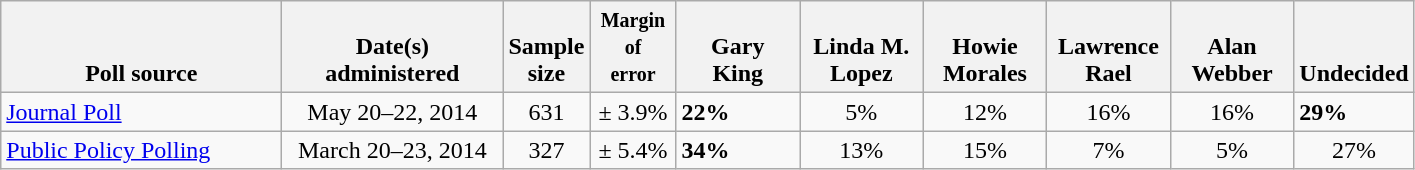<table class="wikitable">
<tr valign= bottom>
<th style="width:180px;">Poll source</th>
<th style="width:140px;">Date(s)<br>administered</th>
<th class=small>Sample<br>size</th>
<th style="width:50px;" class=small><small>Margin of<br>error</small></th>
<th style="width:75px;">Gary<br>King</th>
<th style="width:75px;">Linda M.<br>Lopez</th>
<th style="width:75px;">Howie<br>Morales</th>
<th style="width:75px;">Lawrence<br>Rael</th>
<th style="width:75px;">Alan<br>Webber</th>
<th style="width:40px;">Undecided</th>
</tr>
<tr>
<td><a href='#'>Journal Poll</a></td>
<td align=center>May 20–22, 2014</td>
<td align=center>631</td>
<td align=center>± 3.9%</td>
<td><strong>22%</strong></td>
<td align=center>5%</td>
<td align=center>12%</td>
<td align=center>16%</td>
<td align=center>16%</td>
<td><strong>29%</strong></td>
</tr>
<tr>
<td><a href='#'>Public Policy Polling</a></td>
<td align=center>March 20–23, 2014</td>
<td align=center>327</td>
<td align=center>± 5.4%</td>
<td><strong>34%</strong></td>
<td align=center>13%</td>
<td align=center>15%</td>
<td align=center>7%</td>
<td align=center>5%</td>
<td align=center>27%</td>
</tr>
</table>
